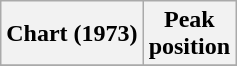<table class="wikitable">
<tr>
<th>Chart (1973)</th>
<th>Peak<br>position</th>
</tr>
<tr>
</tr>
</table>
